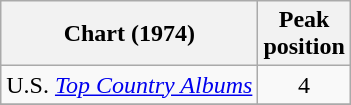<table class="wikitable">
<tr>
<th>Chart (1974)</th>
<th>Peak<br>position</th>
</tr>
<tr>
<td>U.S. <em><a href='#'>Top Country Albums</a></em></td>
<td align="center">4</td>
</tr>
<tr>
</tr>
</table>
